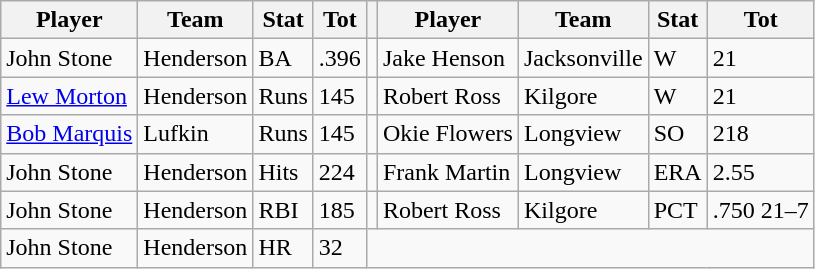<table class="wikitable">
<tr>
<th>Player</th>
<th>Team</th>
<th>Stat</th>
<th>Tot</th>
<th></th>
<th>Player</th>
<th>Team</th>
<th>Stat</th>
<th>Tot</th>
</tr>
<tr>
<td>John Stone</td>
<td>Henderson</td>
<td>BA</td>
<td>.396</td>
<td></td>
<td>Jake Henson</td>
<td>Jacksonville</td>
<td>W</td>
<td>21</td>
</tr>
<tr>
<td><a href='#'>Lew Morton</a></td>
<td>Henderson</td>
<td>Runs</td>
<td>145</td>
<td></td>
<td>Robert Ross</td>
<td>Kilgore</td>
<td>W</td>
<td>21</td>
</tr>
<tr>
<td><a href='#'>Bob Marquis</a></td>
<td>Lufkin</td>
<td>Runs</td>
<td>145</td>
<td></td>
<td>Okie Flowers</td>
<td>Longview</td>
<td>SO</td>
<td>218</td>
</tr>
<tr>
<td>John Stone</td>
<td>Henderson</td>
<td>Hits</td>
<td>224</td>
<td></td>
<td>Frank Martin</td>
<td>Longview</td>
<td>ERA</td>
<td>2.55</td>
</tr>
<tr>
<td>John Stone</td>
<td>Henderson</td>
<td>RBI</td>
<td>185</td>
<td></td>
<td>Robert Ross</td>
<td>Kilgore</td>
<td>PCT</td>
<td>.750 21–7</td>
</tr>
<tr>
<td>John Stone</td>
<td>Henderson</td>
<td>HR</td>
<td>32</td>
</tr>
</table>
